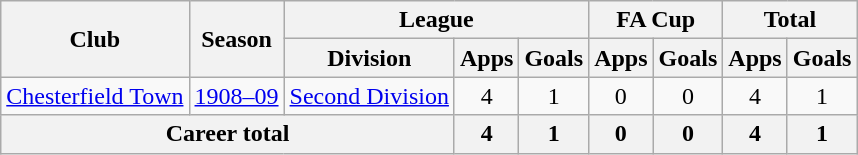<table class="wikitable" style="text-align: center">
<tr>
<th rowspan="2">Club</th>
<th rowspan="2">Season</th>
<th colspan="3">League</th>
<th colspan="2">FA Cup</th>
<th colspan="2">Total</th>
</tr>
<tr>
<th>Division</th>
<th>Apps</th>
<th>Goals</th>
<th>Apps</th>
<th>Goals</th>
<th>Apps</th>
<th>Goals</th>
</tr>
<tr>
<td><a href='#'>Chesterfield Town</a></td>
<td><a href='#'>1908–09</a></td>
<td><a href='#'>Second Division</a></td>
<td>4</td>
<td>1</td>
<td>0</td>
<td>0</td>
<td>4</td>
<td>1</td>
</tr>
<tr>
<th colspan="3">Career total</th>
<th>4</th>
<th>1</th>
<th>0</th>
<th>0</th>
<th>4</th>
<th>1</th>
</tr>
</table>
